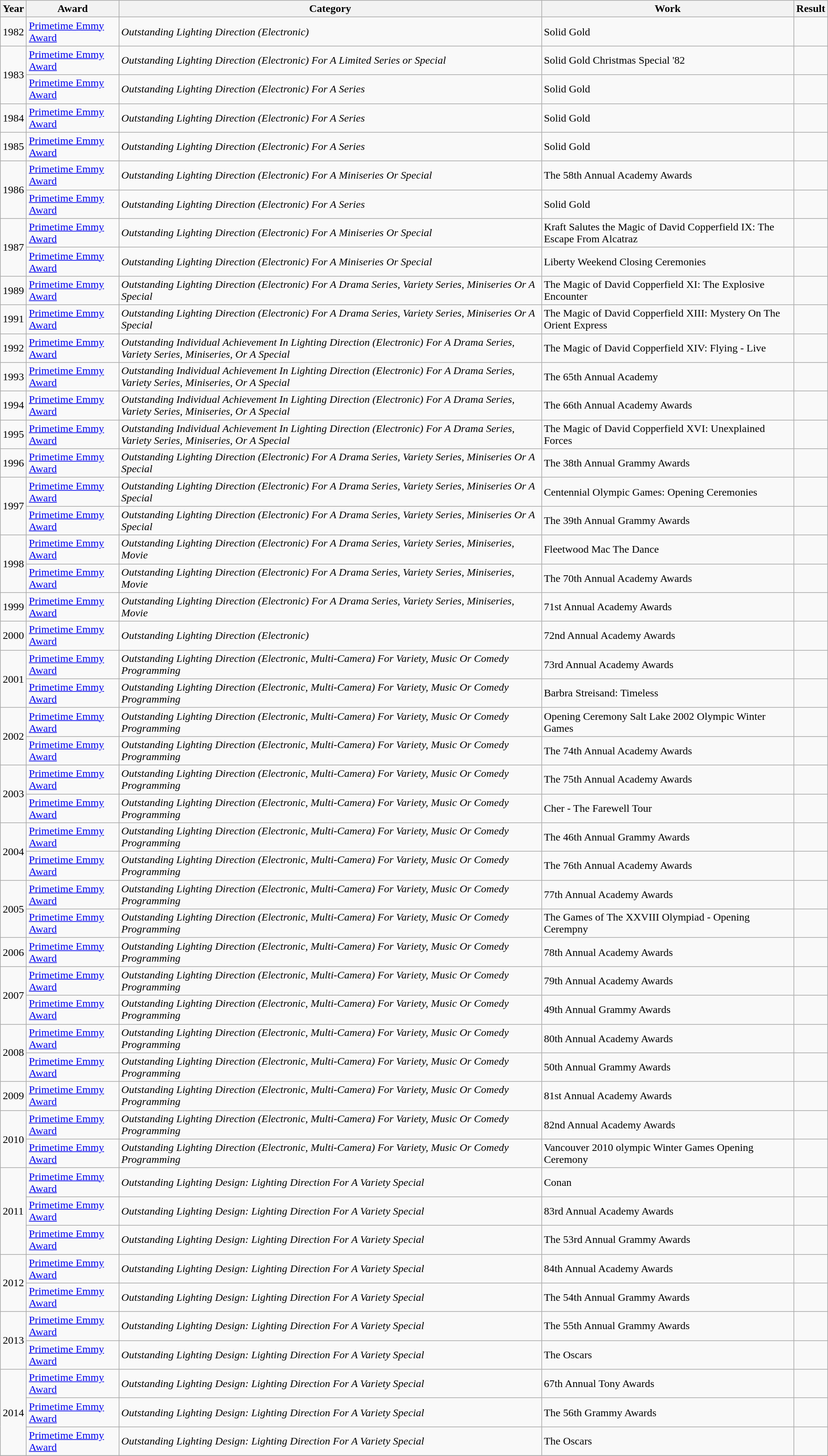<table class="wikitable">
<tr>
<th>Year</th>
<th>Award</th>
<th>Category</th>
<th>Work</th>
<th>Result</th>
</tr>
<tr>
<td>1982</td>
<td><a href='#'>Primetime Emmy Award</a></td>
<td><em>Outstanding Lighting Direction (Electronic)</em></td>
<td>Solid Gold</td>
<td></td>
</tr>
<tr>
<td rowspan=2>1983</td>
<td><a href='#'>Primetime Emmy Award</a></td>
<td><em>Outstanding Lighting Direction (Electronic) For A Limited Series or Special</em></td>
<td>Solid Gold Christmas Special '82</td>
<td></td>
</tr>
<tr>
<td><a href='#'>Primetime Emmy Award</a></td>
<td><em>Outstanding Lighting Direction (Electronic) For A Series</em></td>
<td>Solid Gold</td>
<td></td>
</tr>
<tr>
<td>1984</td>
<td><a href='#'>Primetime Emmy Award</a></td>
<td><em>Outstanding Lighting Direction (Electronic) For A Series</em></td>
<td>Solid Gold</td>
<td></td>
</tr>
<tr>
<td>1985</td>
<td><a href='#'>Primetime Emmy Award</a></td>
<td><em>Outstanding Lighting Direction (Electronic) For A Series</em></td>
<td>Solid Gold</td>
<td></td>
</tr>
<tr>
<td rowspan=2>1986</td>
<td><a href='#'>Primetime Emmy Award</a></td>
<td><em>Outstanding Lighting Direction (Electronic) For A Miniseries Or Special</em></td>
<td>The 58th Annual Academy Awards</td>
<td></td>
</tr>
<tr>
<td><a href='#'>Primetime Emmy Award</a></td>
<td><em>Outstanding Lighting Direction (Electronic) For A Series</em></td>
<td>Solid Gold</td>
<td></td>
</tr>
<tr>
<td rowspan=2>1987</td>
<td><a href='#'>Primetime Emmy Award</a></td>
<td><em>Outstanding Lighting Direction (Electronic) For A Miniseries Or Special</em></td>
<td>Kraft Salutes the Magic of David Copperfield IX: The Escape From Alcatraz</td>
<td></td>
</tr>
<tr>
<td><a href='#'>Primetime Emmy Award</a></td>
<td><em>Outstanding Lighting Direction (Electronic) For A Miniseries Or Special</em></td>
<td>Liberty Weekend Closing Ceremonies</td>
<td></td>
</tr>
<tr>
<td>1989</td>
<td><a href='#'>Primetime Emmy Award</a></td>
<td><em>Outstanding Lighting Direction (Electronic) For A Drama Series, Variety Series, Miniseries Or A Special</em></td>
<td>The Magic of David Copperfield XI: The Explosive Encounter</td>
<td></td>
</tr>
<tr>
<td>1991</td>
<td><a href='#'>Primetime Emmy Award</a></td>
<td><em>Outstanding Lighting Direction (Electronic) For A Drama Series, Variety Series, Miniseries Or A Special</em></td>
<td>The Magic of David Copperfield XIII: Mystery On The Orient Express</td>
<td></td>
</tr>
<tr>
<td>1992</td>
<td><a href='#'>Primetime Emmy Award</a></td>
<td><em>Outstanding Individual Achievement In Lighting Direction (Electronic) For A Drama Series, Variety Series, Miniseries, Or A Special</em></td>
<td>The Magic of David Copperfield XIV: Flying - Live</td>
<td></td>
</tr>
<tr>
<td>1993</td>
<td><a href='#'>Primetime Emmy Award</a></td>
<td><em>Outstanding Individual Achievement In Lighting Direction (Electronic) For A Drama Series, Variety Series, Miniseries, Or A Special</em></td>
<td>The 65th Annual Academy</td>
<td></td>
</tr>
<tr>
<td>1994</td>
<td><a href='#'>Primetime Emmy Award</a></td>
<td><em>Outstanding Individual Achievement In Lighting Direction (Electronic) For A Drama Series, Variety Series, Miniseries, Or A Special</em></td>
<td>The 66th Annual Academy Awards</td>
<td></td>
</tr>
<tr>
<td>1995</td>
<td><a href='#'>Primetime Emmy Award</a></td>
<td><em>Outstanding Individual Achievement In Lighting Direction (Electronic) For A Drama Series, Variety Series, Miniseries, Or A Special</em></td>
<td>The Magic of David Copperfield XVI: Unexplained Forces</td>
<td></td>
</tr>
<tr>
<td>1996</td>
<td><a href='#'>Primetime Emmy Award</a></td>
<td><em>Outstanding Lighting Direction (Electronic) For A Drama Series, Variety Series, Miniseries Or A Special</em></td>
<td>The 38th Annual Grammy Awards</td>
<td></td>
</tr>
<tr>
<td rowspan=2>1997</td>
<td><a href='#'>Primetime Emmy Award</a></td>
<td><em>Outstanding Lighting Direction (Electronic) For A Drama Series, Variety Series, Miniseries Or A Special</em></td>
<td>Centennial Olympic Games: Opening Ceremonies</td>
<td></td>
</tr>
<tr>
<td><a href='#'>Primetime Emmy Award</a></td>
<td><em>Outstanding Lighting Direction (Electronic) For A Drama Series, Variety Series, Miniseries Or A Special</em></td>
<td>The 39th Annual Grammy Awards</td>
<td></td>
</tr>
<tr>
<td rowspan=2>1998</td>
<td><a href='#'>Primetime Emmy Award</a></td>
<td><em>Outstanding Lighting Direction (Electronic) For A Drama Series, Variety Series, Miniseries, Movie</em></td>
<td>Fleetwood Mac The Dance</td>
<td></td>
</tr>
<tr>
<td><a href='#'>Primetime Emmy Award</a></td>
<td><em>Outstanding Lighting Direction (Electronic) For A Drama Series, Variety Series, Miniseries, Movie</em></td>
<td>The 70th Annual Academy Awards</td>
<td></td>
</tr>
<tr>
<td>1999</td>
<td><a href='#'>Primetime Emmy Award</a></td>
<td><em>Outstanding Lighting Direction (Electronic) For A Drama Series, Variety Series, Miniseries, Movie</em></td>
<td>71st Annual Academy Awards</td>
<td></td>
</tr>
<tr>
<td>2000</td>
<td><a href='#'>Primetime Emmy Award</a></td>
<td><em>Outstanding Lighting Direction (Electronic)</em></td>
<td>72nd Annual Academy Awards</td>
<td></td>
</tr>
<tr>
<td rowspan=2>2001</td>
<td><a href='#'>Primetime Emmy Award</a></td>
<td><em>Outstanding Lighting Direction (Electronic, Multi-Camera) For Variety, Music Or Comedy Programming</em></td>
<td>73rd Annual Academy Awards</td>
<td></td>
</tr>
<tr>
<td><a href='#'>Primetime Emmy Award</a></td>
<td><em>Outstanding Lighting Direction (Electronic, Multi-Camera) For Variety, Music Or Comedy Programming</em></td>
<td>Barbra Streisand: Timeless</td>
<td></td>
</tr>
<tr>
<td rowspan=2>2002</td>
<td><a href='#'>Primetime Emmy Award</a></td>
<td><em>Outstanding Lighting Direction (Electronic, Multi-Camera) For Variety, Music Or Comedy Programming</em></td>
<td>Opening Ceremony Salt Lake 2002 Olympic Winter Games</td>
<td></td>
</tr>
<tr>
<td><a href='#'>Primetime Emmy Award</a></td>
<td><em>Outstanding Lighting Direction (Electronic, Multi-Camera) For Variety, Music Or Comedy Programming</em></td>
<td>The 74th Annual Academy Awards</td>
<td></td>
</tr>
<tr>
<td rowspan=2>2003</td>
<td><a href='#'>Primetime Emmy Award</a></td>
<td><em>Outstanding Lighting Direction (Electronic, Multi-Camera) For Variety, Music Or Comedy Programming</em></td>
<td>The 75th Annual Academy Awards</td>
<td></td>
</tr>
<tr>
<td><a href='#'>Primetime Emmy Award</a></td>
<td><em>Outstanding Lighting Direction (Electronic, Multi-Camera) For Variety, Music Or Comedy Programming</em></td>
<td>Cher - The Farewell Tour</td>
<td></td>
</tr>
<tr>
<td rowspan=2>2004</td>
<td><a href='#'>Primetime Emmy Award</a></td>
<td><em>Outstanding Lighting Direction (Electronic, Multi-Camera) For Variety, Music Or Comedy Programming</em></td>
<td>The 46th Annual Grammy Awards</td>
<td></td>
</tr>
<tr>
<td><a href='#'>Primetime Emmy Award</a></td>
<td><em>Outstanding Lighting Direction (Electronic, Multi-Camera) For Variety, Music Or Comedy Programming</em></td>
<td>The 76th Annual Academy Awards</td>
<td></td>
</tr>
<tr>
<td rowspan=2>2005</td>
<td><a href='#'>Primetime Emmy Award</a></td>
<td><em>Outstanding Lighting Direction (Electronic, Multi-Camera) For Variety, Music Or Comedy Programming</em></td>
<td>77th Annual Academy Awards</td>
<td></td>
</tr>
<tr>
<td><a href='#'>Primetime Emmy Award</a></td>
<td><em>Outstanding Lighting Direction (Electronic, Multi-Camera) For Variety, Music Or Comedy Programming</em></td>
<td>The Games of The XXVIII Olympiad - Opening Cerempny</td>
<td></td>
</tr>
<tr>
<td>2006</td>
<td><a href='#'>Primetime Emmy Award</a></td>
<td><em>Outstanding Lighting Direction (Electronic, Multi-Camera) For Variety, Music Or Comedy Programming</em></td>
<td>78th Annual Academy Awards</td>
<td></td>
</tr>
<tr>
<td rowspan=2>2007</td>
<td><a href='#'>Primetime Emmy Award</a></td>
<td><em>Outstanding Lighting Direction (Electronic, Multi-Camera) For Variety, Music Or Comedy Programming</em></td>
<td>79th Annual Academy Awards</td>
<td></td>
</tr>
<tr>
<td><a href='#'>Primetime Emmy Award</a></td>
<td><em>Outstanding Lighting Direction (Electronic, Multi-Camera) For Variety, Music Or Comedy Programming</em></td>
<td>49th Annual Grammy Awards</td>
<td></td>
</tr>
<tr>
<td rowspan=2>2008</td>
<td><a href='#'>Primetime Emmy Award</a></td>
<td><em>Outstanding Lighting Direction (Electronic, Multi-Camera) For Variety, Music Or Comedy Programming</em></td>
<td>80th Annual Academy Awards</td>
<td></td>
</tr>
<tr>
<td><a href='#'>Primetime Emmy Award</a></td>
<td><em>Outstanding Lighting Direction (Electronic, Multi-Camera) For Variety, Music Or Comedy Programming</em></td>
<td>50th Annual Grammy Awards</td>
<td></td>
</tr>
<tr>
<td>2009</td>
<td><a href='#'>Primetime Emmy Award</a></td>
<td><em>Outstanding Lighting Direction (Electronic, Multi-Camera) For Variety, Music Or Comedy Programming</em></td>
<td>81st Annual Academy Awards</td>
<td></td>
</tr>
<tr>
<td rowspan=2>2010</td>
<td><a href='#'>Primetime Emmy Award</a></td>
<td><em>Outstanding Lighting Direction (Electronic, Multi-Camera) For Variety, Music Or Comedy Programming</em></td>
<td>82nd Annual Academy Awards</td>
<td></td>
</tr>
<tr>
<td><a href='#'>Primetime Emmy Award</a></td>
<td><em>Outstanding Lighting Direction (Electronic, Multi-Camera) For Variety, Music Or Comedy Programming</em></td>
<td>Vancouver 2010 olympic Winter Games Opening Ceremony</td>
<td></td>
</tr>
<tr>
<td rowspan=3>2011</td>
<td><a href='#'>Primetime Emmy Award</a></td>
<td><em>Outstanding Lighting Design: Lighting Direction For A Variety Special </em></td>
<td>Conan</td>
<td></td>
</tr>
<tr>
<td><a href='#'>Primetime Emmy Award</a></td>
<td><em>Outstanding Lighting Design: Lighting Direction For A Variety Special </em></td>
<td>83rd Annual Academy Awards</td>
<td></td>
</tr>
<tr>
<td><a href='#'>Primetime Emmy Award</a></td>
<td><em>Outstanding Lighting Design: Lighting Direction For A Variety Special </em></td>
<td>The 53rd Annual Grammy Awards</td>
<td></td>
</tr>
<tr>
<td rowspan=2>2012</td>
<td><a href='#'>Primetime Emmy Award</a></td>
<td><em>Outstanding Lighting Design: Lighting Direction For A Variety Special </em></td>
<td>84th Annual Academy Awards</td>
<td></td>
</tr>
<tr>
<td><a href='#'>Primetime Emmy Award</a></td>
<td><em>Outstanding Lighting Design: Lighting Direction For A Variety Special </em></td>
<td>The 54th Annual Grammy Awards</td>
<td></td>
</tr>
<tr>
<td rowspan=2>2013</td>
<td><a href='#'>Primetime Emmy Award</a></td>
<td><em>Outstanding Lighting Design: Lighting Direction For A Variety Special </em></td>
<td>The 55th Annual Grammy Awards</td>
<td></td>
</tr>
<tr>
<td><a href='#'>Primetime Emmy Award</a></td>
<td><em>Outstanding Lighting Design: Lighting Direction For A Variety Special </em></td>
<td>The Oscars</td>
<td></td>
</tr>
<tr>
<td rowspan=3>2014</td>
<td><a href='#'>Primetime Emmy Award</a></td>
<td><em>Outstanding Lighting Design: Lighting Direction For A Variety Special </em></td>
<td>67th Annual Tony Awards</td>
<td></td>
</tr>
<tr>
<td><a href='#'>Primetime Emmy Award</a></td>
<td><em>Outstanding Lighting Design: Lighting Direction For A Variety Special </em></td>
<td>The 56th Grammy Awards</td>
<td></td>
</tr>
<tr>
<td><a href='#'>Primetime Emmy Award</a></td>
<td><em>Outstanding Lighting Design: Lighting Direction For A Variety Special </em></td>
<td>The Oscars</td>
<td></td>
</tr>
<tr>
</tr>
</table>
